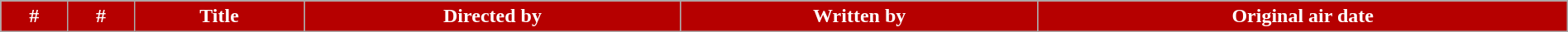<table class="wikitable plainrowheaders" width="100%" style="background: #FFFFFF;">
<tr>
</tr>
<tr style="color:white">
<th ! style="background: #B60000;">#</th>
<th ! style="background: #B60000;">#</th>
<th ! style="background: #B60000;">Title</th>
<th ! style="background: #B60000;">Directed by</th>
<th ! style="background: #B60000;">Written by</th>
<th ! style="background: #B60000;">Original air date<br>








































</th>
</tr>
</table>
